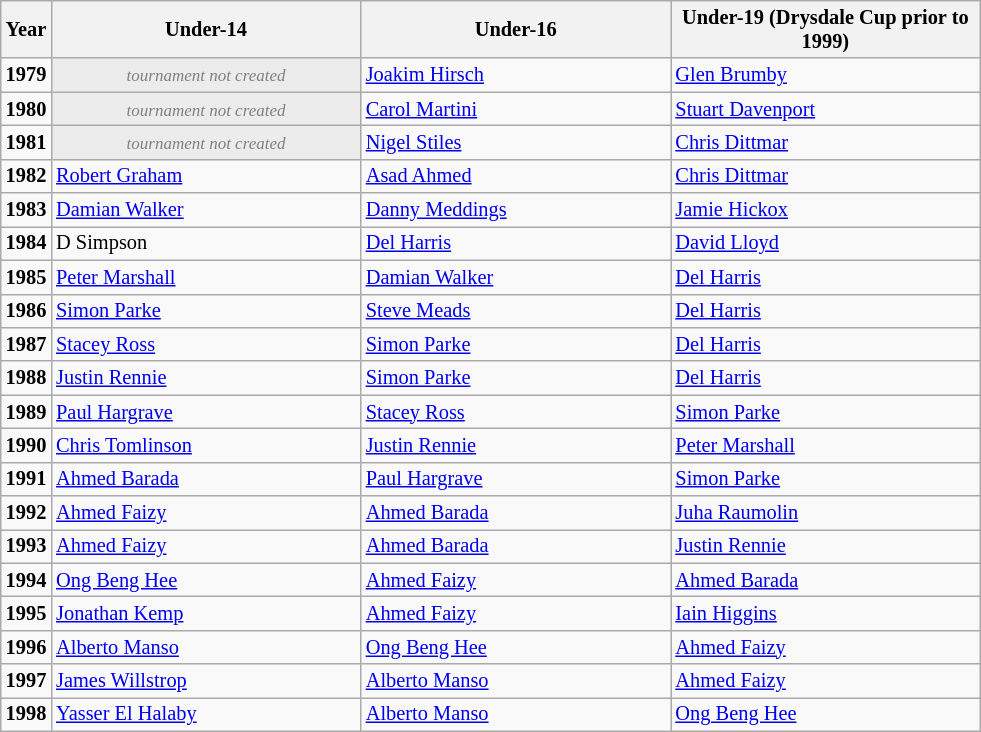<table class="wikitable sortable" style="font-size: 85%">
<tr>
<th>Year</th>
<th width=200>Under-14</th>
<th width=200>Under-16</th>
<th width=200>Under-19 (Drysdale Cup prior to 1999)</th>
</tr>
<tr>
<td><strong>1979</strong></td>
<td style="background: #ececec; color: grey; text-align: center" class="table-na"><small><em>tournament not created</em></small></td>
<td> <a href='#'>Joakim Hirsch</a></td>
<td> <a href='#'>Glen Brumby</a></td>
</tr>
<tr>
<td><strong>1980</strong></td>
<td style="background: #ececec; color: grey; text-align: center" class="table-na"><small><em>tournament not created</em></small></td>
<td> <a href='#'>Carol Martini</a></td>
<td> <a href='#'>Stuart Davenport</a></td>
</tr>
<tr>
<td><strong>1981</strong></td>
<td style="background: #ececec; color: grey; text-align: center" class="table-na"><small><em>tournament not created</em></small></td>
<td> <a href='#'>Nigel Stiles</a></td>
<td> <a href='#'>Chris Dittmar</a></td>
</tr>
<tr>
<td><strong>1982</strong></td>
<td> <a href='#'>Robert Graham</a></td>
<td> <a href='#'>Asad Ahmed</a></td>
<td> <a href='#'>Chris Dittmar</a></td>
</tr>
<tr>
<td><strong>1983</strong></td>
<td> <a href='#'>Damian Walker</a></td>
<td> <a href='#'>Danny Meddings</a></td>
<td> <a href='#'>Jamie Hickox</a></td>
</tr>
<tr>
<td><strong>1984</strong></td>
<td> D Simpson</td>
<td> <a href='#'>Del Harris</a></td>
<td> <a href='#'>David Lloyd</a></td>
</tr>
<tr>
<td><strong>1985</strong></td>
<td> <a href='#'>Peter Marshall</a></td>
<td> <a href='#'>Damian Walker</a></td>
<td> <a href='#'>Del Harris</a></td>
</tr>
<tr>
<td><strong>1986</strong></td>
<td> <a href='#'>Simon Parke</a></td>
<td> <a href='#'>Steve Meads</a></td>
<td> <a href='#'>Del Harris</a></td>
</tr>
<tr>
<td><strong>1987</strong></td>
<td> <a href='#'>Stacey Ross</a></td>
<td> <a href='#'>Simon Parke</a></td>
<td> <a href='#'>Del Harris</a></td>
</tr>
<tr>
<td><strong>1988</strong></td>
<td> <a href='#'>Justin Rennie</a></td>
<td> <a href='#'>Simon Parke</a></td>
<td> <a href='#'>Del Harris</a></td>
</tr>
<tr>
<td><strong>1989</strong></td>
<td> <a href='#'>Paul Hargrave</a></td>
<td> <a href='#'>Stacey Ross</a></td>
<td> <a href='#'>Simon Parke</a></td>
</tr>
<tr>
<td><strong>1990</strong></td>
<td> <a href='#'>Chris Tomlinson</a></td>
<td> <a href='#'>Justin Rennie</a></td>
<td> <a href='#'>Peter Marshall</a></td>
</tr>
<tr>
<td><strong>1991</strong></td>
<td> <a href='#'>Ahmed Barada</a></td>
<td> <a href='#'>Paul Hargrave</a></td>
<td> <a href='#'>Simon Parke</a></td>
</tr>
<tr>
<td><strong>1992</strong></td>
<td> <a href='#'>Ahmed Faizy</a></td>
<td> <a href='#'>Ahmed Barada</a></td>
<td> <a href='#'>Juha Raumolin</a></td>
</tr>
<tr>
<td><strong>1993</strong></td>
<td> <a href='#'>Ahmed Faizy</a></td>
<td> <a href='#'>Ahmed Barada</a></td>
<td> <a href='#'>Justin Rennie</a></td>
</tr>
<tr>
<td><strong>1994</strong></td>
<td> <a href='#'>Ong Beng Hee</a></td>
<td> <a href='#'>Ahmed Faizy</a></td>
<td> <a href='#'>Ahmed Barada</a></td>
</tr>
<tr>
<td><strong>1995</strong></td>
<td> <a href='#'>Jonathan Kemp</a></td>
<td> <a href='#'>Ahmed Faizy</a></td>
<td> <a href='#'>Iain Higgins</a></td>
</tr>
<tr>
<td><strong>1996</strong></td>
<td> <a href='#'>Alberto Manso</a></td>
<td> <a href='#'>Ong Beng Hee</a></td>
<td> <a href='#'>Ahmed Faizy</a></td>
</tr>
<tr>
<td><strong>1997</strong></td>
<td> <a href='#'>James Willstrop</a></td>
<td> <a href='#'>Alberto Manso</a></td>
<td> <a href='#'>Ahmed Faizy</a></td>
</tr>
<tr>
<td><strong>1998</strong></td>
<td> <a href='#'>Yasser El Halaby</a></td>
<td> <a href='#'>Alberto Manso</a></td>
<td> <a href='#'>Ong Beng Hee</a></td>
</tr>
</table>
